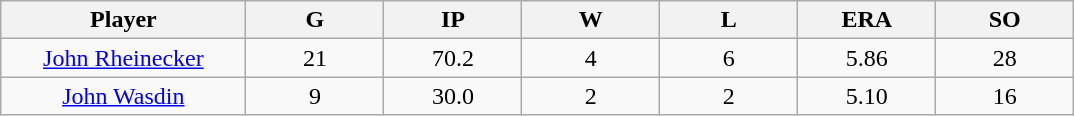<table class="wikitable sortable">
<tr>
<th bgcolor="#DDDDFF" width="16%">Player</th>
<th bgcolor="#DDDDFF" width="9%">G</th>
<th bgcolor="#DDDDFF" width="9%">IP</th>
<th bgcolor="#DDDDFF" width="9%">W</th>
<th bgcolor="#DDDDFF" width="9%">L</th>
<th bgcolor="#DDDDFF" width="9%">ERA</th>
<th bgcolor="#DDDDFF" width="9%">SO</th>
</tr>
<tr align=center>
<td><a href='#'>John Rheinecker</a></td>
<td>21</td>
<td>70.2</td>
<td>4</td>
<td>6</td>
<td>5.86</td>
<td>28</td>
</tr>
<tr align=center>
<td><a href='#'>John Wasdin</a></td>
<td>9</td>
<td>30.0</td>
<td>2</td>
<td>2</td>
<td>5.10</td>
<td>16</td>
</tr>
</table>
